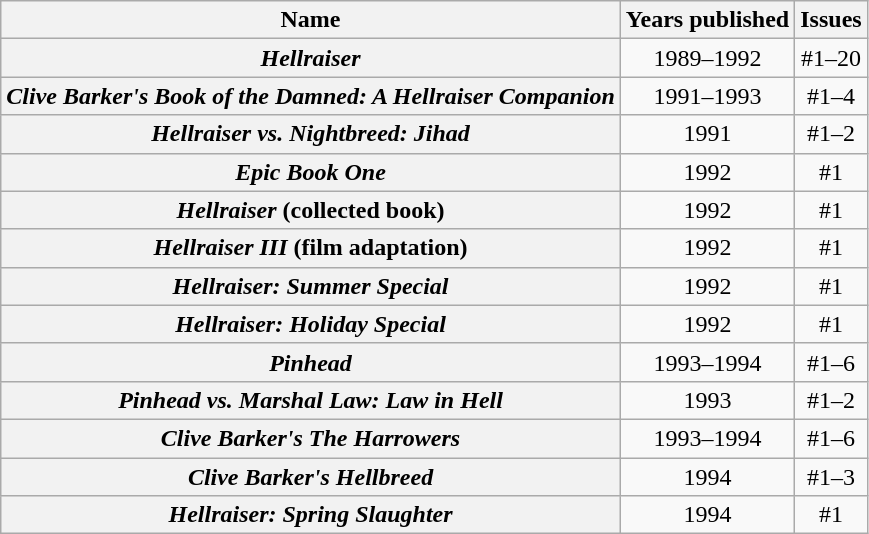<table class="wikitable plainrowheaders" style="text-align:center;">
<tr style="text-align:center;">
<th>Name</th>
<th>Years published</th>
<th>Issues</th>
</tr>
<tr>
<th scope="row"><strong><em>Hellraiser</em></strong></th>
<td style="text-align:center;">1989–1992</td>
<td style="text-align:center;">#1–20</td>
</tr>
<tr>
<th scope="row"><strong><em>Clive Barker's Book of the Damned: A Hellraiser Companion</em></strong></th>
<td style="text-align:center;">1991–1993</td>
<td style="text-align:center;">#1–4</td>
</tr>
<tr>
<th scope="row"><strong><em>Hellraiser vs. Nightbreed: Jihad</em></strong></th>
<td style="text-align:center;">1991</td>
<td style="text-align:center;">#1–2</td>
</tr>
<tr>
<th scope="row"><strong><em>Epic Book One</em></strong></th>
<td style="text-align:center;">1992</td>
<td style="text-align:center;">#1</td>
</tr>
<tr>
<th scope="row"><strong><em>Hellraiser</em></strong> (collected book)</th>
<td style="text-align:center;">1992</td>
<td style="text-align:center;">#1</td>
</tr>
<tr>
<th scope="row"><strong><em>Hellraiser III</em></strong> (film adaptation)</th>
<td style="text-align:center;">1992</td>
<td style="text-align:center;">#1</td>
</tr>
<tr>
<th scope="row"><strong><em>Hellraiser: Summer Special</em></strong></th>
<td style="text-align:center;">1992</td>
<td style="text-align:center;">#1</td>
</tr>
<tr>
<th scope="row"><strong><em>Hellraiser: Holiday Special</em></strong></th>
<td style="text-align:center;">1992</td>
<td style="text-align:center;">#1</td>
</tr>
<tr>
<th scope="row"><strong><em>Pinhead</em></strong></th>
<td style="text-align:center;">1993–1994</td>
<td style="text-align:center;">#1–6</td>
</tr>
<tr>
<th scope="row"><strong><em>Pinhead vs. Marshal Law: Law in Hell</em></strong></th>
<td style="text-align:center;">1993</td>
<td style="text-align:center;">#1–2</td>
</tr>
<tr>
<th scope="row"><strong><em>Clive Barker's The Harrowers</em></strong></th>
<td style="text-align:center;">1993–1994</td>
<td style="text-align:center;">#1–6</td>
</tr>
<tr>
<th scope="row"><strong><em>Clive Barker's Hellbreed</em></strong></th>
<td style="text-align:center;">1994</td>
<td style="text-align:center;">#1–3</td>
</tr>
<tr>
<th scope="row"><strong><em>Hellraiser: Spring Slaughter</em></strong></th>
<td style="text-align:center;">1994</td>
<td style="text-align:center;">#1</td>
</tr>
</table>
